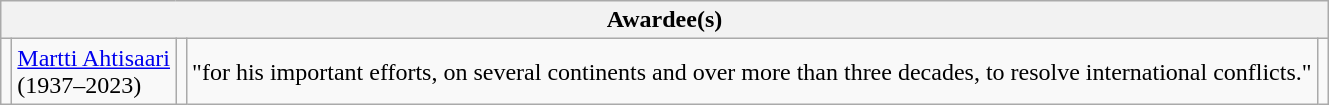<table class="wikitable">
<tr>
<th colspan="5">Awardee(s)</th>
</tr>
<tr>
<td></td>
<td><a href='#'>Martti Ahtisaari</a><br>(1937–2023)</td>
<td></td>
<td>"for his important efforts, on several continents and over more than three decades, to resolve international conflicts."</td>
<td></td>
</tr>
</table>
